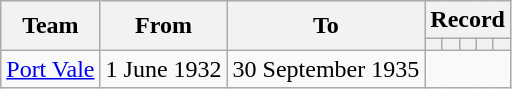<table class=wikitable style="text-align: center">
<tr>
<th rowspan=2>Team</th>
<th rowspan=2>From</th>
<th rowspan=2>To</th>
<th colspan=5>Record</th>
</tr>
<tr>
<th></th>
<th></th>
<th></th>
<th></th>
<th></th>
</tr>
<tr>
<td align=left><a href='#'>Port Vale</a></td>
<td align=left>1 June 1932</td>
<td align=left>30 September 1935<br></td>
</tr>
</table>
